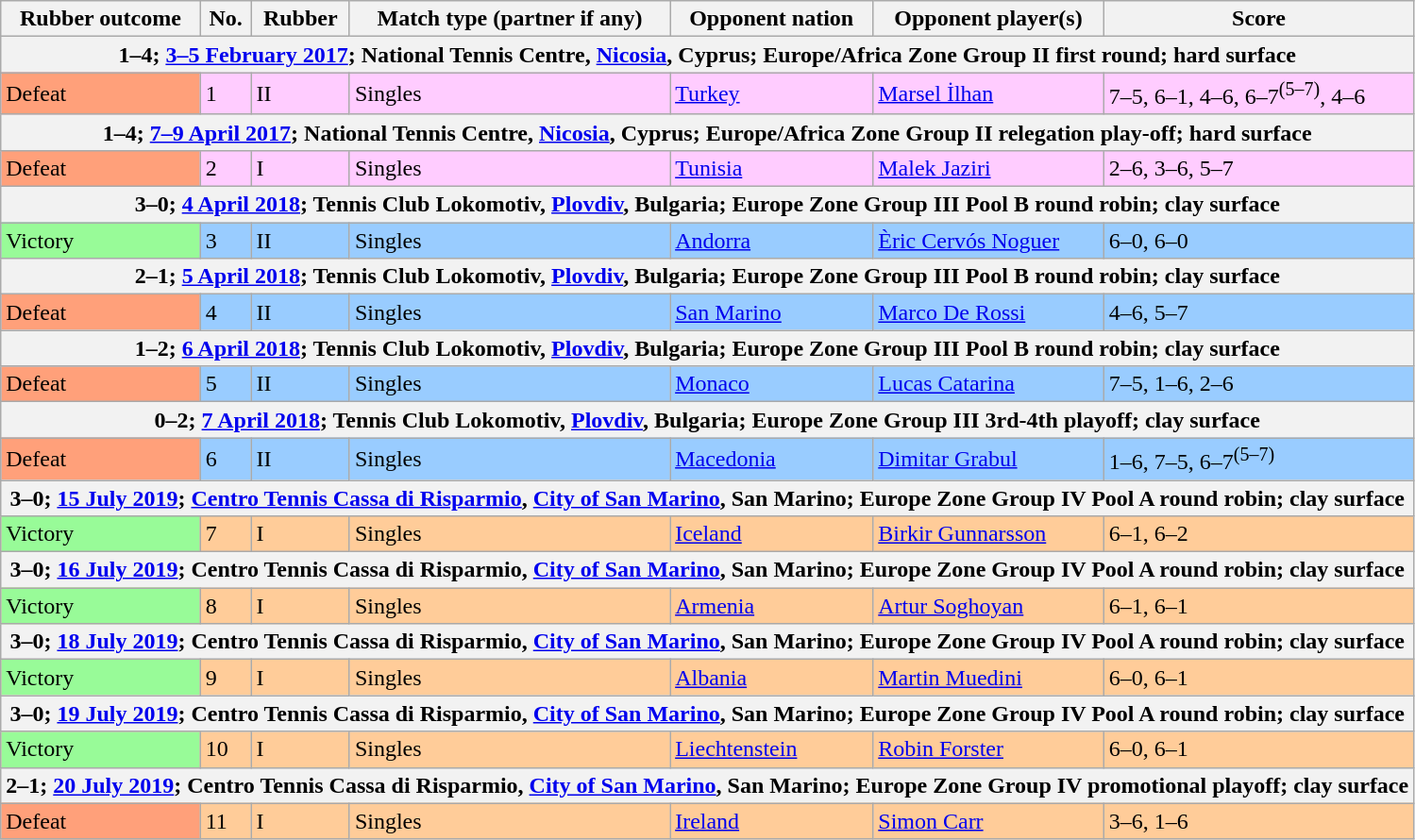<table class=wikitable>
<tr>
<th>Rubber outcome</th>
<th>No.</th>
<th>Rubber</th>
<th>Match type (partner if any)</th>
<th>Opponent nation</th>
<th>Opponent player(s)</th>
<th>Score</th>
</tr>
<tr>
<th colspan=7>1–4; <a href='#'>3–5 February 2017</a>; National Tennis Centre, <a href='#'>Nicosia</a>, Cyprus; Europe/Africa Zone Group II first round; hard surface</th>
</tr>
<tr bgcolor=#FFCCFF>
<td bgcolor=FFA07A>Defeat</td>
<td>1</td>
<td>II</td>
<td>Singles</td>
<td> <a href='#'>Turkey</a></td>
<td><a href='#'>Marsel İlhan</a></td>
<td>7–5, 6–1, 4–6, 6–7<sup>(5–7)</sup>, 4–6</td>
</tr>
<tr>
<th colspan=7>1–4; <a href='#'>7–9 April 2017</a>; National Tennis Centre, <a href='#'>Nicosia</a>, Cyprus; Europe/Africa Zone Group II relegation play-off; hard surface</th>
</tr>
<tr bgcolor=#FFCCFF>
<td bgcolor=FFA07A>Defeat</td>
<td>2</td>
<td>I</td>
<td>Singles</td>
<td> <a href='#'>Tunisia</a></td>
<td><a href='#'>Malek Jaziri</a></td>
<td>2–6, 3–6, 5–7</td>
</tr>
<tr>
<th colspan=7>3–0; <a href='#'>4 April 2018</a>; Tennis Club Lokomotiv, <a href='#'>Plovdiv</a>, Bulgaria; Europe Zone Group III Pool B round robin; clay surface</th>
</tr>
<tr bgcolor=#99CCFF>
<td bgcolor=98FB98>Victory</td>
<td>3</td>
<td>II</td>
<td>Singles</td>
<td> <a href='#'>Andorra</a></td>
<td><a href='#'>Èric Cervós Noguer</a></td>
<td>6–0, 6–0</td>
</tr>
<tr>
<th colspan=7>2–1; <a href='#'>5 April 2018</a>; Tennis Club Lokomotiv, <a href='#'>Plovdiv</a>, Bulgaria; Europe Zone Group III Pool B round robin; clay surface</th>
</tr>
<tr bgcolor=#99CCFF>
<td bgcolor=FFA07A>Defeat</td>
<td>4</td>
<td>II</td>
<td>Singles</td>
<td> <a href='#'>San Marino</a></td>
<td><a href='#'>Marco De Rossi</a></td>
<td>4–6, 5–7</td>
</tr>
<tr>
<th colspan=7>1–2; <a href='#'>6 April 2018</a>; Tennis Club Lokomotiv, <a href='#'>Plovdiv</a>, Bulgaria; Europe Zone Group III Pool B round robin; clay surface</th>
</tr>
<tr bgcolor=#99CCFF>
<td bgcolor=FFA07A>Defeat</td>
<td>5</td>
<td>II</td>
<td>Singles</td>
<td> <a href='#'>Monaco</a></td>
<td><a href='#'>Lucas Catarina</a></td>
<td>7–5, 1–6, 2–6</td>
</tr>
<tr>
<th colspan=7>0–2; <a href='#'>7 April 2018</a>; Tennis Club Lokomotiv, <a href='#'>Plovdiv</a>, Bulgaria; Europe Zone Group III 3rd-4th playoff; clay surface</th>
</tr>
<tr bgcolor=#99CCFF>
<td bgcolor=FFA07A>Defeat</td>
<td>6</td>
<td>II</td>
<td>Singles</td>
<td> <a href='#'>Macedonia</a></td>
<td><a href='#'>Dimitar Grabul</a></td>
<td>1–6, 7–5, 6–7<sup>(5–7)</sup></td>
</tr>
<tr>
<th colspan=7>3–0; <a href='#'>15 July 2019</a>; <a href='#'>Centro Tennis Cassa di Risparmio</a>, <a href='#'>City of San Marino</a>, San Marino; Europe Zone Group IV Pool A round robin; clay surface</th>
</tr>
<tr bgcolor=#FFCC99>
<td bgcolor=98FB98>Victory</td>
<td>7</td>
<td>I</td>
<td>Singles</td>
<td> <a href='#'>Iceland</a></td>
<td><a href='#'>Birkir Gunnarsson</a></td>
<td>6–1, 6–2</td>
</tr>
<tr>
<th colspan=7>3–0; <a href='#'>16 July 2019</a>; Centro Tennis Cassa di Risparmio, <a href='#'>City of San Marino</a>, San Marino; Europe Zone Group IV Pool A round robin; clay surface</th>
</tr>
<tr bgcolor=#FFCC99>
<td bgcolor=98FB98>Victory</td>
<td>8</td>
<td>I</td>
<td>Singles</td>
<td> <a href='#'>Armenia</a></td>
<td><a href='#'>Artur Soghoyan</a></td>
<td>6–1, 6–1</td>
</tr>
<tr>
<th colspan=7>3–0; <a href='#'>18 July 2019</a>; Centro Tennis Cassa di Risparmio, <a href='#'>City of San Marino</a>, San Marino; Europe Zone Group IV Pool A round robin; clay surface</th>
</tr>
<tr bgcolor=#FFCC99>
<td bgcolor=98FB98>Victory</td>
<td>9</td>
<td>I</td>
<td>Singles</td>
<td> <a href='#'>Albania</a></td>
<td><a href='#'>Martin Muedini</a></td>
<td>6–0, 6–1</td>
</tr>
<tr>
<th colspan=7>3–0; <a href='#'>19 July 2019</a>; Centro Tennis Cassa di Risparmio, <a href='#'>City of San Marino</a>, San Marino; Europe Zone Group IV Pool A round robin; clay surface</th>
</tr>
<tr bgcolor=#FFCC99>
<td bgcolor=98FB98>Victory</td>
<td>10</td>
<td>I</td>
<td>Singles</td>
<td> <a href='#'>Liechtenstein</a></td>
<td><a href='#'>Robin Forster</a></td>
<td>6–0, 6–1</td>
</tr>
<tr>
<th colspan=7>2–1; <a href='#'>20 July 2019</a>; Centro Tennis Cassa di Risparmio, <a href='#'>City of San Marino</a>, San Marino; Europe Zone Group IV promotional playoff; clay surface</th>
</tr>
<tr bgcolor=#FFCC99>
<td bgcolor=FFA07A>Defeat</td>
<td>11</td>
<td>I</td>
<td>Singles</td>
<td> <a href='#'>Ireland</a></td>
<td><a href='#'>Simon Carr</a></td>
<td>3–6, 1–6</td>
</tr>
</table>
